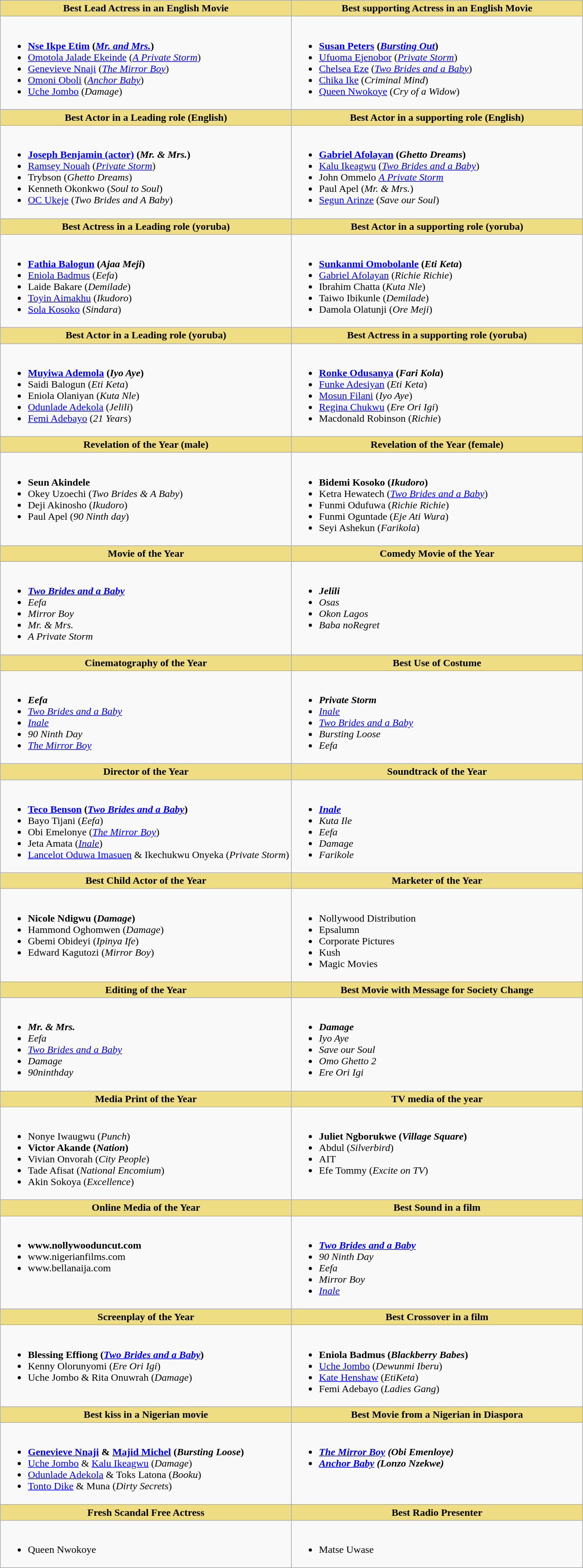<table class="wikitable">
<tr>
<th style="background:#EEDD82; width:50%">Best Lead Actress in an English Movie</th>
<th style="background:#EEDD82; width:50%">Best supporting Actress in an English Movie</th>
</tr>
<tr>
<td valign="top"><br><ul><li><strong><a href='#'>Nse Ikpe Etim</a> (<em><a href='#'>Mr. and Mrs.</a></em>)</strong></li><li><a href='#'>Omotola Jalade Ekeinde</a> (<em><a href='#'>A Private Storm</a></em>)</li><li><a href='#'>Genevieve Nnaji</a> (<em><a href='#'>The Mirror Boy</a></em>)</li><li><a href='#'>Omoni Oboli</a> (<em><a href='#'>Anchor Baby</a></em>)</li><li><a href='#'>Uche Jombo</a> (<em>Damage</em>)</li></ul></td>
<td valign="top"><br><ul><li><strong><a href='#'>Susan Peters</a> (<em><a href='#'>Bursting Out</a></em>)</strong></li><li><a href='#'>Ufuoma Ejenobor</a> (<em><a href='#'>Private Storm</a></em>)</li><li><a href='#'>Chelsea Eze</a> (<em><a href='#'>Two Brides and a Baby</a></em>)</li><li><a href='#'>Chika Ike</a> (<em>Criminal Mind</em>)</li><li><a href='#'>Queen Nwokoye</a> (<em>Cry of a Widow</em>)</li></ul></td>
</tr>
<tr>
<th style="background:#EEDD82; width:50%">Best Actor in a Leading role (English)</th>
<th style="background:#EEDD82; width:50%">Best Actor in a supporting role (English)</th>
</tr>
<tr>
<td valign="top"><br><ul><li><strong><a href='#'>Joseph Benjamin (actor)</a> (<em>Mr. & Mrs.</em>)</strong></li><li><a href='#'>Ramsey Nouah</a> (<em><a href='#'>Private Storm</a></em>)</li><li>Trybson (<em>Ghetto Dreams</em>)</li><li>Kenneth Okonkwo (<em>Soul to Soul</em>)</li><li><a href='#'>OC Ukeje</a> (<em>Two Brides and A Baby</em>)</li></ul></td>
<td valign="top"><br><ul><li><strong><a href='#'>Gabriel Afolayan</a> (<em>Ghetto Dreams</em>)</strong></li><li><a href='#'>Kalu Ikeagwu</a> (<em><a href='#'>Two Brides and a Baby</a></em>)</li><li>John Ommelo <em><a href='#'>A Private Storm</a></em></li><li>Paul Apel (<em>Mr. & Mrs.</em>)</li><li><a href='#'>Segun Arinze</a> (<em>Save our Soul</em>)</li></ul></td>
</tr>
<tr>
<th style="background:#EEDD82; width:50%">Best Actress in a Leading role (yoruba)</th>
<th style="background:#EEDD82; width:50%">Best Actor in a supporting role (yoruba)</th>
</tr>
<tr>
<td valign="top"><br><ul><li><strong><a href='#'>Fathia Balogun</a> (<em>Ajaa Meji</em>)</strong></li><li><a href='#'>Eniola Badmus</a> (<em>Eefa</em>)</li><li>Laide Bakare (<em>Demilade</em>)</li><li><a href='#'>Toyin Aimakhu</a> (<em>Ikudoro</em>)</li><li><a href='#'>Sola Kosoko</a> (<em>Sindara</em>)</li></ul></td>
<td valign="top"><br><ul><li><strong><a href='#'>Sunkanmi Omobolanle</a> (<em>Eti Keta</em>)</strong></li><li><a href='#'>Gabriel Afolayan</a> (<em>Richie Richie</em>)</li><li>Ibrahim Chatta (<em>Kuta Nle</em>)</li><li>Taiwo Ibikunle (<em>Demilade</em>)</li><li>Damola Olatunji (<em>Ore Meji</em>)</li></ul></td>
</tr>
<tr>
<th style="background:#EEDD82; width:50%">Best Actor in a Leading role (yoruba)</th>
<th style="background:#EEDD82; width:50%">Best Actress in a supporting role (yoruba)</th>
</tr>
<tr>
<td valign="top"><br><ul><li><strong><a href='#'>Muyiwa Ademola</a> (<em>Iyo Aye</em>)</strong></li><li>Saidi Balogun (<em>Eti Keta</em>)</li><li>Eniola Olaniyan (<em>Kuta Nle</em>)</li><li><a href='#'>Odunlade Adekola</a> (<em>Jelili</em>)</li><li><a href='#'>Femi Adebayo</a> (<em>21 Years</em>)</li></ul></td>
<td valign="top"><br><ul><li><strong><a href='#'>Ronke Odusanya</a> (<em>Fari Kola</em>)</strong></li><li><a href='#'>Funke Adesiyan</a> (<em>Eti Keta</em>)</li><li><a href='#'>Mosun Filani</a> (<em>Iyo Aye</em>)</li><li><a href='#'>Regina Chukwu</a> (<em>Ere Ori Igi</em>)</li><li>Macdonald Robinson (<em>Richie</em>)</li></ul></td>
</tr>
<tr>
<th style="background:#EEDD82; width:50%">Revelation of the Year (male)</th>
<th style="background:#EEDD82; width:50%">Revelation of the Year (female)</th>
</tr>
<tr>
<td valign="top"><br><ul><li><strong>Seun Akindele</strong></li><li>Okey Uzoechi (<em>Two Brides & A Baby</em>)</li><li>Deji Akinosho (<em>Ikudoro</em>)</li><li>Paul Apel (<em>90 Ninth day</em>)</li></ul></td>
<td valign="top"><br><ul><li><strong>Bidemi Kosoko (<em>Ikudoro</em>)</strong></li><li>Ketra Hewatech (<em><a href='#'>Two Brides and a Baby</a></em>)</li><li>Funmi Odufuwa (<em>Richie Richie</em>)</li><li>Funmi Oguntade (<em>Eje Ati Wura</em>)</li><li>Seyi Ashekun (<em>Farikola</em>)</li></ul></td>
</tr>
<tr>
<th style="background:#EEDD82; width:50%">Movie of the Year</th>
<th style="background:#EEDD82; width:50%">Comedy Movie of the Year</th>
</tr>
<tr>
<td valign="top"><br><ul><li><strong><em><a href='#'>Two Brides and a Baby</a></em></strong></li><li><em>Eefa</em></li><li><em>Mirror Boy</em></li><li><em>Mr. & Mrs.</em></li><li><em>A Private Storm</em></li></ul></td>
<td valign="top"><br><ul><li><strong><em>Jelili</em></strong></li><li><em>Osas</em></li><li><em>Okon Lagos</em></li><li><em>Baba noRegret</em></li></ul></td>
</tr>
<tr>
<th style="background:#EEDD82; width:50%">Cinematography of the Year</th>
<th style="background:#EEDD82; width:50%">Best Use of Costume</th>
</tr>
<tr>
<td valign="top"><br><ul><li><strong><em>Eefa</em></strong></li><li><em><a href='#'>Two Brides and a Baby</a></em></li><li><em><a href='#'>Inale</a></em></li><li><em>90 Ninth Day</em></li><li><em><a href='#'>The Mirror Boy</a></em></li></ul></td>
<td valign="top"><br><ul><li><strong><em>Private Storm</em></strong></li><li><em><a href='#'>Inale</a></em></li><li><em><a href='#'>Two Brides and a Baby</a></em></li><li><em>Bursting Loose</em></li><li><em>Eefa</em></li></ul></td>
</tr>
<tr>
<th style="background:#EEDD82; width:50%">Director of the Year</th>
<th style="background:#EEDD82; width:50%">Soundtrack of the Year</th>
</tr>
<tr>
<td valign="top"><br><ul><li><strong><a href='#'>Teco Benson</a> (<em><a href='#'>Two Brides and a Baby</a></em>)</strong></li><li>Bayo Tijani (<em>Eefa</em>)</li><li>Obi Emelonye (<em><a href='#'>The Mirror Boy</a></em>)</li><li>Jeta Amata (<em><a href='#'>Inale</a></em>)</li><li><a href='#'>Lancelot Oduwa Imasuen</a> & Ikechukwu Onyeka (<em>Private Storm</em>)</li></ul></td>
<td valign="top"><br><ul><li><strong><em><a href='#'>Inale</a></em></strong></li><li><em>Kuta Ile</em></li><li><em>Eefa</em></li><li><em>Damage</em></li><li><em>Farikole</em></li></ul></td>
</tr>
<tr>
<th style="background:#EEDD82; width:50%">Best Child Actor of the Year</th>
<th style="background:#EEDD82; width:50%">Marketer of the Year</th>
</tr>
<tr>
<td valign="top"><br><ul><li><strong>Nicole Ndigwu (<em>Damage</em>)</strong></li><li>Hammond Oghomwen (<em>Damage</em>)</li><li>Gbemi Obideyi (<em>Ipinya Ife</em>)</li><li>Edward Kagutozi (<em>Mirror Boy</em>)</li></ul></td>
<td valign="top"><br><ul><li>Nollywood Distribution</li><li>Epsalumn</li><li>Corporate Pictures</li><li>Kush</li><li>Magic Movies</li></ul></td>
</tr>
<tr>
<th style="background:#EEDD82; width:50%">Editing of the Year</th>
<th style="background:#EEDD82; width:50%">Best Movie with Message for Society Change</th>
</tr>
<tr>
<td valign="top"><br><ul><li><strong><em>Mr. & Mrs.</em></strong></li><li><em>Eefa</em></li><li><em><a href='#'>Two Brides and a Baby</a></em></li><li><em>Damage</em></li><li><em>90ninthday</em></li></ul></td>
<td valign="top"><br><ul><li><strong><em>Damage</em></strong></li><li><em>Iyo Aye</em></li><li><em>Save our Soul</em></li><li><em>Omo Ghetto 2</em></li><li><em>Ere Ori Igi</em></li></ul></td>
</tr>
<tr>
<th style="background:#EEDD82; width:50%">Media Print of the Year</th>
<th style="background:#EEDD82; width:50%">TV media of the year</th>
</tr>
<tr>
<td valign="top"><br><ul><li>Nonye Iwaugwu (<em>Punch</em>)</li><li><strong>Victor Akande (<em>Nation</em>)</strong></li><li>Vivian Onvorah (<em>City People</em>)</li><li>Tade Afisat (<em>National Encomium</em>)</li><li>Akin Sokoya (<em>Excellence</em>)</li></ul></td>
<td valign="top"><br><ul><li><strong>Juliet Ngborukwe (<em>Village Square</em>)</strong></li><li>Abdul (<em>Silverbird</em>)</li><li>AIT</li><li>Efe Tommy (<em>Excite on TV</em>)</li></ul></td>
</tr>
<tr>
<th style="background:#EEDD82; width:50%">Online Media of the Year</th>
<th style="background:#EEDD82; width:50%">Best Sound in a film</th>
</tr>
<tr>
<td valign="top"><br><ul><li><strong>www.nollywooduncut.com</strong></li><li>www.nigerianfilms.com</li><li>www.bellanaija.com</li></ul></td>
<td valign="top"><br><ul><li><strong><em><a href='#'>Two Brides and a Baby</a></em></strong></li><li><em>90 Ninth Day</em></li><li><em>Eefa</em></li><li><em>Mirror Boy</em></li><li><em><a href='#'>Inale</a></em></li></ul></td>
</tr>
<tr>
<th style="background:#EEDD82; width:50%">Screenplay of the Year</th>
<th style="background:#EEDD82; width:50%">Best Crossover  in a film</th>
</tr>
<tr>
<td valign="top"><br><ul><li><strong>Blessing Effiong (<em><a href='#'>Two Brides and a Baby</a></em>)</strong></li><li>Kenny Olorunyomi (<em>Ere Ori Igi</em>)</li><li>Uche Jombo & Rita Onuwrah (<em>Damage</em>)</li></ul></td>
<td valign="top"><br><ul><li><strong>Eniola Badmus (<em>Blackberry Babes</em>)</strong></li><li><a href='#'>Uche Jombo</a> (<em>Dewunmi Iberu</em>)</li><li><a href='#'>Kate Henshaw</a> (<em>EtiKeta</em>)</li><li>Femi Adebayo (<em>Ladies Gang</em>)</li></ul></td>
</tr>
<tr>
<th style="background:#EEDD82; width:50%">Best kiss in a Nigerian movie</th>
<th style="background:#EEDD82; width:50%">Best Movie from a Nigerian in Diaspora</th>
</tr>
<tr>
<td valign="top"><br><ul><li><strong><a href='#'>Genevieve Nnaji</a> & <a href='#'>Majid Michel</a> (<em>Bursting Loose</em>)</strong></li><li><a href='#'>Uche Jombo</a> & <a href='#'>Kalu Ikeagwu</a> (<em>Damage</em>)</li><li><a href='#'>Odunlade Adekola</a> & Toks Latona (<em>Booku</em>)</li><li><a href='#'>Tonto Dike</a> & Muna (<em>Dirty Secrets</em>)</li></ul></td>
<td valign="top"><br><ul><li><strong><em><a href='#'>The Mirror Boy</a><em> (Obi Emenloye)<strong></li><li></em><a href='#'>Anchor Baby</a><em> (Lonzo Nzekwe)</li></ul></td>
</tr>
<tr>
<th style="background:#EEDD82; width:50%">Fresh Scandal Free Actress</th>
<th style="background:#EEDD82; width:50%">Best Radio Presenter</th>
</tr>
<tr>
<td valign="top"><br><ul><li></strong>Queen Nwokoye<strong></li></ul></td>
<td valign="top"><br><ul><li></strong>Matse Uwase<strong></li></ul></td>
</tr>
</table>
